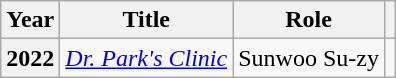<table class="wikitable plainrowheaders">
<tr>
<th scope="col">Year</th>
<th scope="col">Title</th>
<th scope="col">Role</th>
<th scope="col" class="unsortable"></th>
</tr>
<tr>
<th scope="row">2022</th>
<td><em><a href='#'>Dr. Park's Clinic</a></em></td>
<td>Sunwoo Su-zy</td>
<td style="text-align:center"></td>
</tr>
</table>
